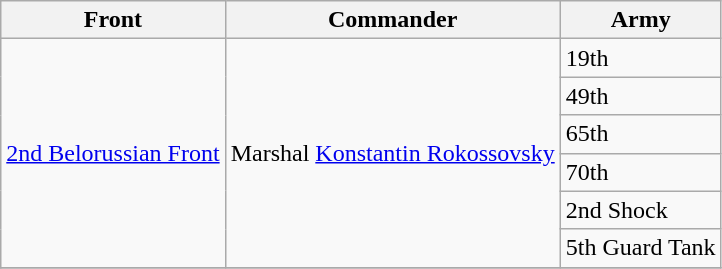<table class="wikitable">
<tr>
<th>Front</th>
<th>Commander</th>
<th>Army</th>
</tr>
<tr>
<td rowspan="6"><a href='#'>2nd Belorussian Front</a></td>
<td rowspan="6">Marshal <a href='#'>Konstantin Rokossovsky</a></td>
<td>19th</td>
</tr>
<tr>
<td>49th</td>
</tr>
<tr>
<td>65th</td>
</tr>
<tr>
<td>70th</td>
</tr>
<tr>
<td>2nd Shock</td>
</tr>
<tr>
<td>5th Guard Tank</td>
</tr>
<tr>
</tr>
</table>
